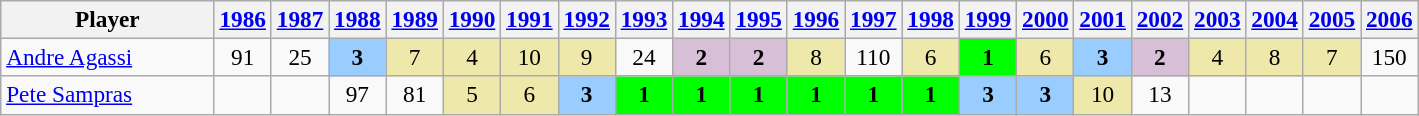<table class="wikitable" style="text-align:center;font-size:97%">
<tr>
<th width="135">Player</th>
<th><a href='#'>1986</a></th>
<th><a href='#'>1987</a></th>
<th><a href='#'>1988</a></th>
<th><a href='#'>1989</a></th>
<th><a href='#'>1990</a></th>
<th><a href='#'>1991</a></th>
<th><a href='#'>1992</a></th>
<th><a href='#'>1993</a></th>
<th><a href='#'>1994</a></th>
<th><a href='#'>1995</a></th>
<th><a href='#'>1996</a></th>
<th><a href='#'>1997</a></th>
<th><a href='#'>1998</a></th>
<th><a href='#'>1999</a></th>
<th><a href='#'>2000</a></th>
<th><a href='#'>2001</a></th>
<th><a href='#'>2002</a></th>
<th><a href='#'>2003</a></th>
<th><a href='#'>2004</a></th>
<th><a href='#'>2005</a></th>
<th><a href='#'>2006</a></th>
</tr>
<tr>
<td align="left"> <a href='#'>Andre Agassi</a></td>
<td>91</td>
<td>25</td>
<td bgcolor=99ccff><strong>3</strong></td>
<td bgcolor=EEE8AA>7</td>
<td bgcolor=EEE8AA>4</td>
<td bgcolor=EEE8AA>10</td>
<td bgcolor=EEE8AA>9</td>
<td>24</td>
<td bgcolor=thistle><strong>2</strong></td>
<td bgcolor=thistle><strong>2</strong></td>
<td bgcolor=EEE8AA>8</td>
<td>110</td>
<td bgcolor=EEE8AA>6</td>
<td bgcolor=lime><strong>1</strong></td>
<td bgcolor=EEE8AA>6</td>
<td bgcolor=99ccff><strong>3</strong></td>
<td bgcolor=thistle><strong>2</strong></td>
<td bgcolor=EEE8AA>4</td>
<td bgcolor=EEE8AA>8</td>
<td bgcolor=EEE8AA>7</td>
<td>150</td>
</tr>
<tr>
<td align="left"> <a href='#'>Pete Sampras</a></td>
<td></td>
<td></td>
<td>97</td>
<td>81</td>
<td bgcolor=PaleGoldenRod>5</td>
<td bgcolor=PaleGoldenRod>6</td>
<td bgcolor=#99ccff><strong>3</strong></td>
<td bgcolor=lime><strong>1</strong></td>
<td bgcolor=lime><strong>1</strong></td>
<td bgcolor=lime><strong>1</strong></td>
<td bgcolor=lime><strong>1</strong></td>
<td bgcolor=lime><strong>1</strong></td>
<td bgcolor=lime><strong>1</strong></td>
<td bgcolor=#99ccff><strong>3</strong></td>
<td bgcolor=#99ccff><strong>3</strong></td>
<td bgcolor=PaleGoldenRod>10</td>
<td>13</td>
<td></td>
<td></td>
<td></td>
<td></td>
</tr>
</table>
